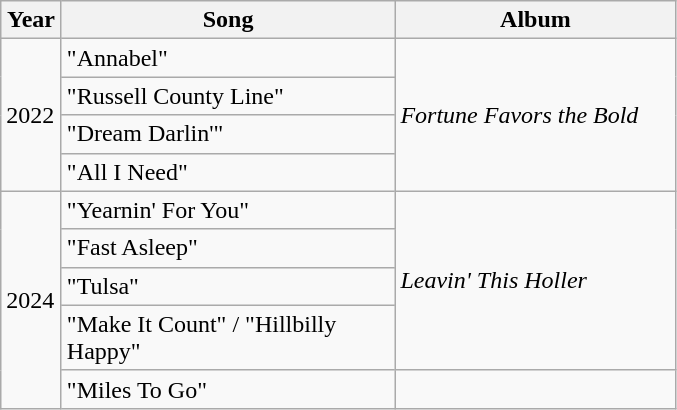<table class="wikitable">
<tr>
<th width="33">Year</th>
<th width="215">Song</th>
<th width="180">Album</th>
</tr>
<tr>
<td rowspan="4">2022</td>
<td>"Annabel"</td>
<td rowspan="4"><em>Fortune Favors the Bold</em></td>
</tr>
<tr>
<td>"Russell County Line"</td>
</tr>
<tr>
<td>"Dream Darlin'"</td>
</tr>
<tr>
<td>"All I Need"</td>
</tr>
<tr>
<td rowspan=5>2024</td>
<td>"Yearnin' For You"</td>
<td rowspan=4><em>Leavin' This Holler</em></td>
</tr>
<tr>
<td>"Fast Asleep"</td>
</tr>
<tr>
<td>"Tulsa"</td>
</tr>
<tr>
<td>"Make It Count" / "Hillbilly Happy"</td>
</tr>
<tr>
<td>"Miles To Go"</td>
<td></td>
</tr>
</table>
